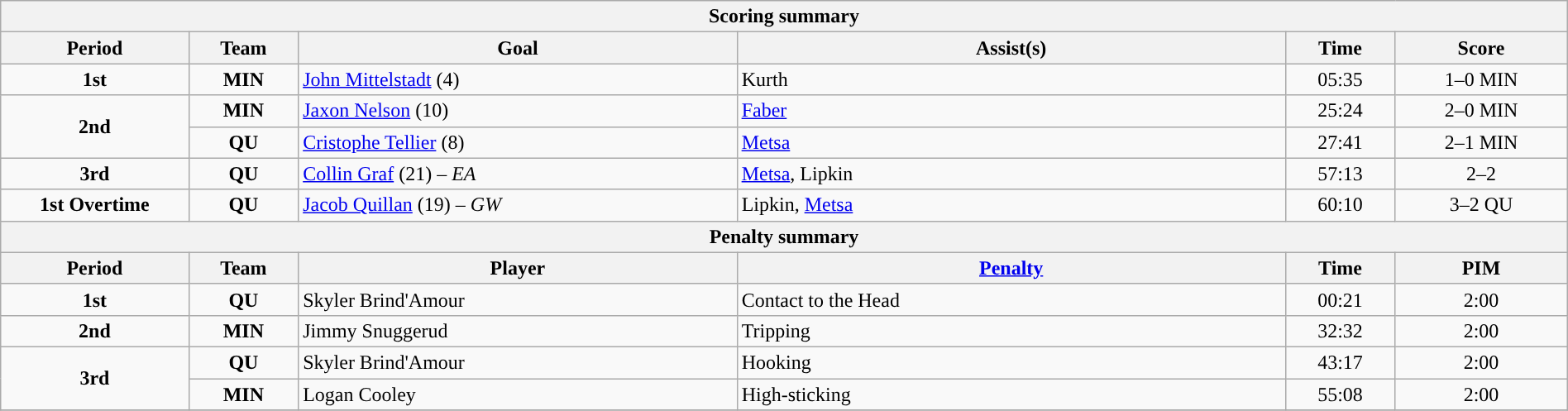<table style="width:100%;" class="wikitable">
<tr>
<th colspan=6>Scoring summary</th>
</tr>
<tr>
<th style="width:12%;">Period</th>
<th style="width:7%;">Team</th>
<th style="width:28%;">Goal</th>
<th style="width:35%;">Assist(s)</th>
<th style="width:7%;">Time</th>
<th style="width:11%;">Score</th>
</tr>
<tr>
<td style="text-align:center;" rowspan="1"><strong>1st</strong></td>
<td align=center><strong>MIN</strong></td>
<td><a href='#'>John Mittelstadt</a> (4)</td>
<td>Kurth</td>
<td align=center>05:35</td>
<td align=center>1–0 MIN</td>
</tr>
<tr>
<td style="text-align:center;" rowspan="2"><strong>2nd</strong></td>
<td align=center><strong>MIN</strong></td>
<td><a href='#'>Jaxon Nelson</a> (10)</td>
<td><a href='#'>Faber</a></td>
<td align=center>25:24</td>
<td align=center>2–0 MIN</td>
</tr>
<tr>
<td align=center><strong>QU</strong></td>
<td><a href='#'>Cristophe Tellier</a> (8)</td>
<td><a href='#'>Metsa</a></td>
<td align=center>27:41</td>
<td align=center>2–1 MIN</td>
</tr>
<tr>
<td style="text-align:center;" rowspan="1"><strong>3rd</strong></td>
<td align=center><strong>QU</strong></td>
<td><a href='#'>Collin Graf</a> (21) – <em>EA</em></td>
<td><a href='#'>Metsa</a>, Lipkin</td>
<td align=center>57:13</td>
<td align=center>2–2</td>
</tr>
<tr>
<td style="text-align:center;" rowspan="1"><strong>1st Overtime</strong></td>
<td align=center><strong>QU</strong></td>
<td><a href='#'>Jacob Quillan</a> (19) – <em>GW</em></td>
<td>Lipkin, <a href='#'>Metsa</a></td>
<td align=center>60:10</td>
<td align=center>3–2 QU</td>
</tr>
<tr>
<th colspan=6>Penalty summary</th>
</tr>
<tr>
<th style="width:12%;">Period</th>
<th style="width:7%;">Team</th>
<th style="width:28%;">Player</th>
<th style="width:35%;"><a href='#'>Penalty</a></th>
<th style="width:7%;">Time</th>
<th style="width:11%;">PIM</th>
</tr>
<tr>
<td style="text-align:center;" rowspan="1"><strong>1st</strong></td>
<td align=center><strong>QU</strong></td>
<td>Skyler Brind'Amour</td>
<td>Contact to the Head</td>
<td align=center>00:21</td>
<td align=center>2:00</td>
</tr>
<tr>
<td style="text-align:center;" rowspan="1"><strong>2nd</strong></td>
<td align=center><strong>MIN</strong></td>
<td>Jimmy Snuggerud</td>
<td>Tripping</td>
<td align=center>32:32</td>
<td align=center>2:00</td>
</tr>
<tr>
<td style="text-align:center;" rowspan="2"><strong>3rd</strong></td>
<td align=center><strong>QU</strong></td>
<td>Skyler Brind'Amour</td>
<td>Hooking</td>
<td align=center>43:17</td>
<td align=center>2:00</td>
</tr>
<tr>
<td align=center><strong>MIN</strong></td>
<td>Logan Cooley</td>
<td>High-sticking</td>
<td align=center>55:08</td>
<td align=center>2:00</td>
</tr>
<tr>
</tr>
</table>
